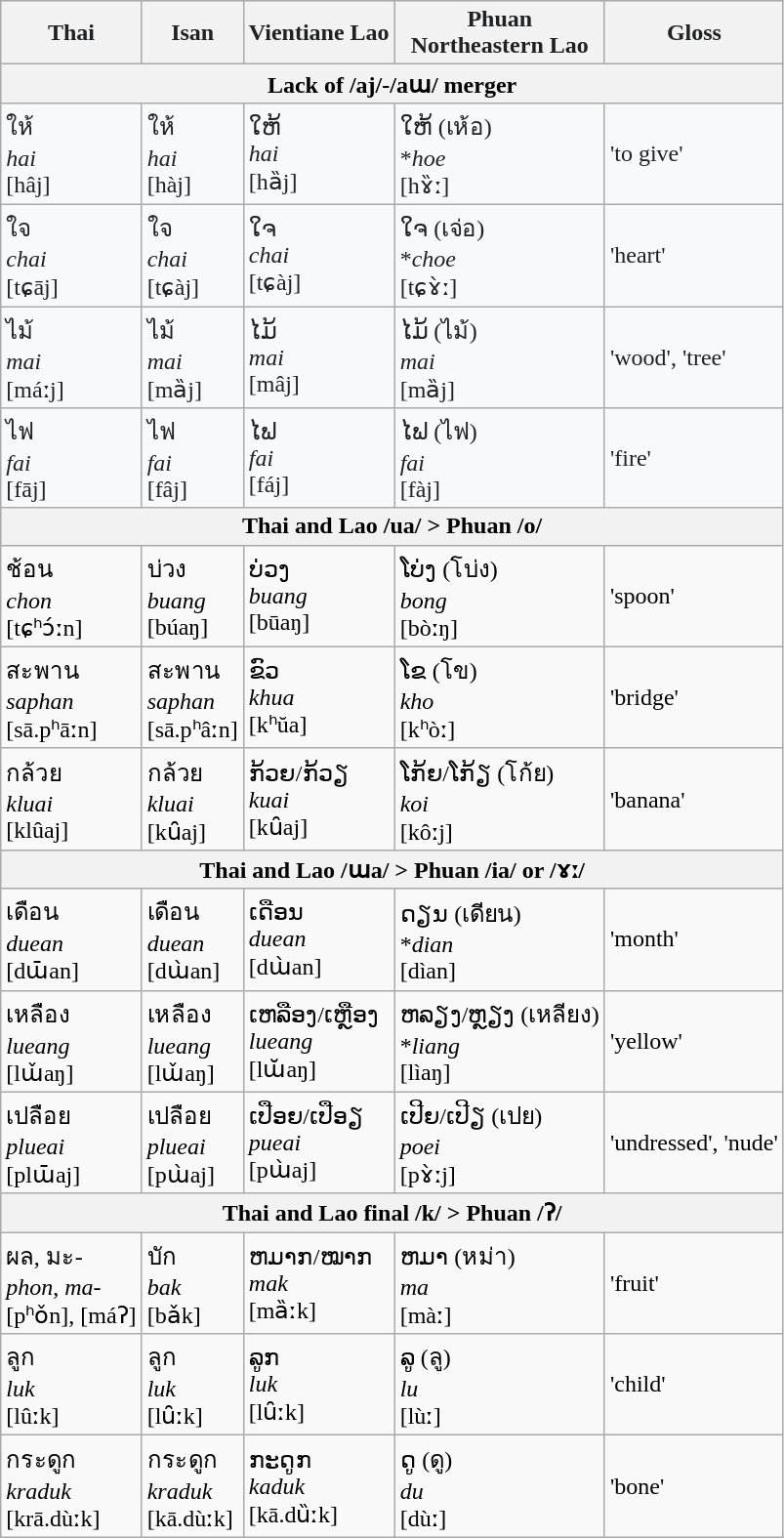<table class="wikitable">
<tr style="font-weight:bold; text-align:center; background-color:#EAECF0; color:#202122;">
<th>Thai</th>
<th>Isan</th>
<th>Vientiane Lao</th>
<th>Phuan<br>Northeastern Lao</th>
<th>Gloss</th>
</tr>
<tr>
<th colspan="9">Lack of /aj/-/aɯ/ merger</th>
</tr>
<tr style="background-color:#F8F9FA; color:#202122;">
<td>ให้<br><em>hai</em><br>[hâj]</td>
<td>ให้<br><em>hai</em><br>[hàj]</td>
<td>ໃຫ້<br><em>hai</em><br>[hȁj]</td>
<td>ໃຫ້ (เห้อ)<br>*<em>hoe</em><br>[hɤ̏ː]</td>
<td>'to give'</td>
</tr>
<tr style="background-color:#F8F9FA; color:#202122;">
<td>ใจ<br><em>chai</em><br>[tɕāj]</td>
<td>ใจ<br><em>chai</em><br>[tɕàj]</td>
<td>ໃຈ<br><em>chai</em><br>[tɕàj]</td>
<td>ໃຈ (เจ่อ)<br>*<em>choe</em><br>[tɕɤ̀ː]</td>
<td>'heart'</td>
</tr>
<tr style="background-color:#F8F9FA; color:#202122;">
<td>ไม้<br><em>mai</em><br>[máːj]</td>
<td>ไม้<br><em>mai</em><br>[mȁj]</td>
<td>ໄມ້<br><em>mai</em><br>[mâj]</td>
<td>ໄມ້ (ไม้)<br><em>mai</em><br>[mȁj]</td>
<td>'wood', 'tree'</td>
</tr>
<tr style="background-color:#F8F9FA; color:#202122;">
<td>ไฟ<br><em>fai</em><br>[fāj]</td>
<td>ไฟ<br><em>fai</em><br>[fâj]</td>
<td>ໄຟ<br><em>fai</em><br>[fáj]</td>
<td>ໄຟ (ไฟ)<br><em>fai</em><br>[fàj]</td>
<td>'fire'</td>
</tr>
<tr>
<th colspan="9">Thai and Lao /ua/ > Phuan /o/</th>
</tr>
<tr>
<td>ช้อน<br><em>chon</em><br>[tɕʰɔ́ːn]</td>
<td>บ่วง<br><em>buang</em><br>[búaŋ]</td>
<td>ບ່ວງ<br><em>buang</em><br>[būaŋ]</td>
<td>ໂບ່ງ (โบ่ง)<br><em>bong</em><br>[bòːŋ]</td>
<td>'spoon'</td>
</tr>
<tr>
<td>สะพาน<br><em>saphan</em><br>[sā.pʰāːn]</td>
<td>สะพาน<br><em>saphan</em><br>[sā.pʰâːn]</td>
<td>ຂົວ<br><em>khua</em><br>[kʰŭa]</td>
<td>ໂຂ (โข)<br><em>kho</em><br>[kʰòː]</td>
<td>'bridge'</td>
</tr>
<tr>
<td>กล้วย<br><em>kluai</em><br>[klûaj]</td>
<td>กล้วย<br><em>kluai</em><br>[kȗaj]</td>
<td>ກ້ວຍ/ກ້ວຽ<br><em>kuai</em><br>[kȗaj]</td>
<td>ໂກ້ຍ/ໂກ້ຽ (โก้ย)<br><em>koi</em><br>[kôːj]</td>
<td>'banana'</td>
</tr>
<tr>
<th colspan="9">Thai and Lao /ɯa/ > Phuan /ia/ or /ɤː/</th>
</tr>
<tr>
<td>เดือน<br><em>duean</em><br>[dɯ̄an]</td>
<td>เดือน<br><em>duean</em><br>[dɯ̀an]</td>
<td>ເດືອນ<br><em>duean</em><br>[dɯ̀an]</td>
<td>ດຽນ (เดียน)<br>*<em>dian</em><br>[dìan]</td>
<td>'month'</td>
</tr>
<tr>
<td>เหลือง<br><em>lueang</em><br>[lɯ̌aŋ]</td>
<td>เหลือง<br><em>lueang</em><br>[lɯ̌aŋ]</td>
<td>ເຫລືອງ/ເຫຼືອງ<br><em>lueang</em><br>[lɯ̆aŋ]</td>
<td>ຫລຽງ/ຫຼຽງ (เหลียง)<br>*<em>liang</em><br>[lìaŋ]</td>
<td>'yellow'</td>
</tr>
<tr>
<td>เปลือย<br><em>plueai</em><br>[plɯ̄aj]</td>
<td>เปลือย<br><em>plueai</em><br>[pɯ̀aj]</td>
<td>ເປືອຍ/ເປືອຽ<br><em>pueai</em><br>[pɯ̀aj]</td>
<td>ເປີຍ/ເປີຽ (เปย)<br><em>poei</em><br>[pɤ̀ːj]</td>
<td>'undressed', 'nude'</td>
</tr>
<tr>
<th colspan="9">Thai and Lao final /k/ > Phuan /ʔ/</th>
</tr>
<tr>
<td>ผล, มะ-<br><em>phon</em>, <em>ma-</em><br>[pʰǒn], [máʔ]</td>
<td>บัก<br><em>bak</em><br>[bǎk]</td>
<td>ຫມາກ/ໝາກ<br><em>mak</em><br>[mȁːk]</td>
<td>ຫມາ (หม่า)<br><em>ma</em><br>[màː]</td>
<td>'fruit'</td>
</tr>
<tr>
<td>ลูก<br><em>luk</em><br>[lûːk]</td>
<td>ลูก<br><em>luk</em><br>[lȗːk]</td>
<td>ລູກ<br><em>luk</em><br>[lȗːk]</td>
<td>ລູ (ลู)<br><em>lu</em><br>[lùː]</td>
<td>'child'</td>
</tr>
<tr>
<td>กระดูก<br><em>kraduk</em><br>[krā.dùːk]</td>
<td>กระดูก<br><em>kraduk</em><br>[kā.dùːk]</td>
<td>ກະດູກ<br><em>kaduk</em><br>[kā.dȕːk]</td>
<td>ດູ (ดู)<br><em>du</em><br>[dùː]</td>
<td>'bone'</td>
</tr>
</table>
